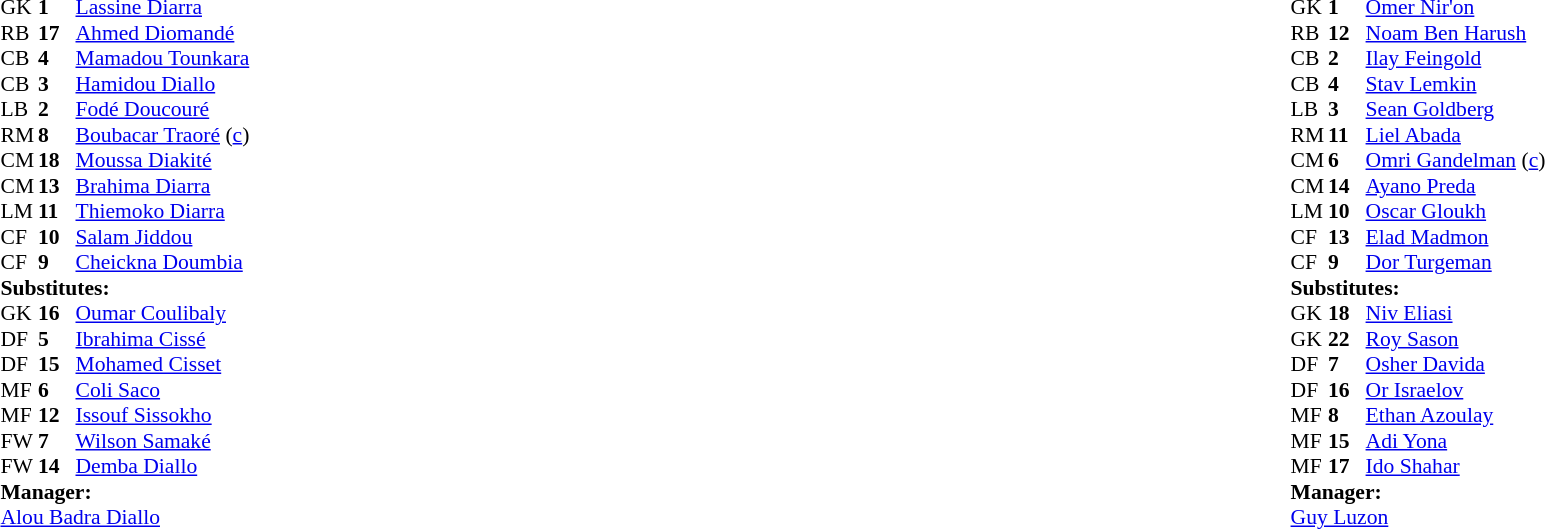<table width="100%">
<tr>
<td valign="top" width="40%"><br><table style="font-size:90%" cellspacing="0" cellpadding="0">
<tr>
<th width=25></th>
<th width=25></th>
</tr>
<tr>
<td>GK</td>
<td><strong>1</strong></td>
<td><a href='#'>Lassine Diarra</a></td>
</tr>
<tr>
<td>RB</td>
<td><strong>17</strong></td>
<td><a href='#'>Ahmed Diomandé</a></td>
<td></td>
</tr>
<tr>
<td>CB</td>
<td><strong>4</strong></td>
<td><a href='#'>Mamadou Tounkara</a></td>
</tr>
<tr>
<td>CB</td>
<td><strong>3</strong></td>
<td><a href='#'>Hamidou Diallo</a></td>
</tr>
<tr>
<td>LB</td>
<td><strong>2</strong></td>
<td><a href='#'>Fodé Doucouré</a></td>
</tr>
<tr>
<td>RM</td>
<td><strong>8</strong></td>
<td><a href='#'>Boubacar Traoré</a> (<a href='#'>c</a>)</td>
</tr>
<tr>
<td>CM</td>
<td><strong>18</strong></td>
<td><a href='#'>Moussa Diakité</a></td>
</tr>
<tr>
<td>CM</td>
<td><strong>13</strong></td>
<td><a href='#'>Brahima Diarra</a></td>
<td></td>
<td></td>
</tr>
<tr>
<td>LM</td>
<td><strong>11</strong></td>
<td><a href='#'>Thiemoko Diarra</a></td>
</tr>
<tr>
<td>CF</td>
<td><strong>10</strong></td>
<td><a href='#'>Salam Jiddou</a></td>
<td></td>
<td></td>
</tr>
<tr>
<td>CF</td>
<td><strong>9</strong></td>
<td><a href='#'>Cheickna Doumbia</a></td>
</tr>
<tr>
<td colspan="3"><strong>Substitutes:</strong></td>
</tr>
<tr>
<td>GK</td>
<td><strong>16</strong></td>
<td><a href='#'>Oumar Coulibaly</a></td>
</tr>
<tr>
<td>DF</td>
<td><strong>5</strong></td>
<td><a href='#'>Ibrahima Cissé</a></td>
</tr>
<tr>
<td>DF</td>
<td><strong>15</strong></td>
<td><a href='#'>Mohamed Cisset</a></td>
</tr>
<tr>
<td>MF</td>
<td><strong>6</strong></td>
<td><a href='#'>Coli Saco</a></td>
<td></td>
<td></td>
</tr>
<tr>
<td>MF</td>
<td><strong>12</strong></td>
<td><a href='#'>Issouf Sissokho</a></td>
</tr>
<tr>
<td>FW</td>
<td><strong>7</strong></td>
<td><a href='#'>Wilson Samaké</a></td>
</tr>
<tr>
<td>FW</td>
<td><strong>14</strong></td>
<td><a href='#'>Demba Diallo</a></td>
<td></td>
<td></td>
</tr>
<tr>
<td colspan="3"><strong>Manager:</strong></td>
</tr>
<tr>
<td colspan="3"><a href='#'>Alou Badra Diallo</a></td>
</tr>
</table>
</td>
<td valign="top"></td>
<td valign="top" width="50%"><br><table style="font-size:90%; margin:auto" cellspacing="0" cellpadding="0">
<tr>
<th width="25"></th>
<th width="25"></th>
</tr>
<tr>
<td>GK</td>
<td><strong>1</strong></td>
<td><a href='#'>Omer Nir'on</a></td>
</tr>
<tr>
<td>RB</td>
<td><strong>12</strong></td>
<td><a href='#'>Noam Ben Harush</a></td>
</tr>
<tr>
<td>CB</td>
<td><strong>2</strong></td>
<td><a href='#'>Ilay Feingold</a></td>
</tr>
<tr>
<td>CB</td>
<td><strong>4</strong></td>
<td><a href='#'>Stav Lemkin</a></td>
</tr>
<tr>
<td>LB</td>
<td><strong>3</strong></td>
<td><a href='#'>Sean Goldberg</a></td>
</tr>
<tr>
<td>RM</td>
<td><strong>11</strong></td>
<td><a href='#'>Liel Abada</a></td>
<td></td>
<td></td>
</tr>
<tr>
<td>CM</td>
<td><strong>6</strong></td>
<td><a href='#'>Omri Gandelman</a> (<a href='#'>c</a>)</td>
</tr>
<tr>
<td>CM</td>
<td><strong>14</strong></td>
<td><a href='#'>Ayano Preda</a></td>
<td></td>
<td></td>
</tr>
<tr>
<td>LM</td>
<td><strong>10</strong></td>
<td><a href='#'>Oscar Gloukh</a></td>
<td></td>
<td></td>
</tr>
<tr>
<td>CF</td>
<td><strong>13</strong></td>
<td><a href='#'>Elad Madmon</a></td>
<td></td>
<td></td>
</tr>
<tr>
<td>CF</td>
<td><strong>9</strong></td>
<td><a href='#'>Dor Turgeman</a></td>
</tr>
<tr>
<td colspan="3"><strong>Substitutes:</strong></td>
</tr>
<tr>
<td>GK</td>
<td><strong>18</strong></td>
<td><a href='#'>Niv Eliasi</a></td>
</tr>
<tr>
<td>GK</td>
<td><strong>22</strong></td>
<td><a href='#'>Roy Sason</a></td>
</tr>
<tr>
<td>DF</td>
<td><strong>7</strong></td>
<td><a href='#'>Osher Davida</a></td>
<td></td>
<td></td>
</tr>
<tr>
<td>DF</td>
<td><strong>16</strong></td>
<td><a href='#'>Or Israelov</a></td>
</tr>
<tr>
<td>MF</td>
<td><strong>8</strong></td>
<td><a href='#'>Ethan Azoulay</a></td>
<td></td>
<td></td>
</tr>
<tr>
<td>MF</td>
<td><strong>15</strong></td>
<td><a href='#'>Adi Yona</a></td>
<td></td>
<td></td>
</tr>
<tr>
<td>MF</td>
<td><strong>17</strong></td>
<td><a href='#'>Ido Shahar</a></td>
<td></td>
<td></td>
</tr>
<tr>
<td colspan="3"><strong>Manager:</strong></td>
</tr>
<tr>
<td colspan="3"><a href='#'>Guy Luzon</a></td>
</tr>
</table>
</td>
</tr>
</table>
